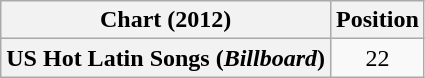<table class="wikitable plainrowheaders" style="text-align:center">
<tr>
<th scope="col">Chart (2012)</th>
<th scope="col">Position</th>
</tr>
<tr>
<th scope="row">US Hot Latin Songs (<em>Billboard</em>)</th>
<td>22</td>
</tr>
</table>
